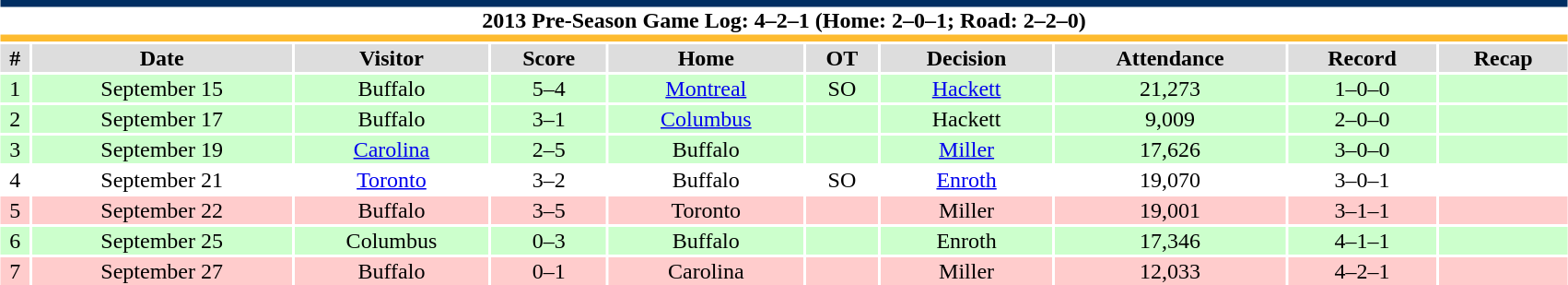<table class="toccolours collapsible collapsed"  style="width:90%; clear:both; margin:1.5em auto; text-align:center;">
<tr>
<th colspan=10 style="background:#fff; border-top:#002E62 5px solid; border-bottom:#FDBB2F 5px solid;">2013 Pre-Season Game Log: 4–2–1 (Home: 2–0–1; Road: 2–2–0)</th>
</tr>
<tr style="text-align:center; background:#ddd;">
<th>#</th>
<th>Date</th>
<th>Visitor</th>
<th>Score</th>
<th>Home</th>
<th>OT</th>
<th>Decision</th>
<th>Attendance</th>
<th>Record</th>
<th>Recap</th>
</tr>
<tr style="text-align:center; background:#cfc;">
<td>1</td>
<td>September 15</td>
<td>Buffalo</td>
<td>5–4</td>
<td><a href='#'>Montreal</a></td>
<td>SO</td>
<td><a href='#'>Hackett</a></td>
<td>21,273</td>
<td>1–0–0</td>
<td></td>
</tr>
<tr style="text-align:center; background:#cfc;">
<td>2</td>
<td>September 17</td>
<td>Buffalo</td>
<td>3–1</td>
<td><a href='#'>Columbus</a></td>
<td></td>
<td>Hackett</td>
<td>9,009</td>
<td>2–0–0</td>
<td></td>
</tr>
<tr style="text-align:center; background:#cfc;">
<td>3</td>
<td>September 19</td>
<td><a href='#'>Carolina</a></td>
<td>2–5</td>
<td>Buffalo</td>
<td></td>
<td><a href='#'>Miller</a></td>
<td>17,626</td>
<td>3–0–0</td>
<td></td>
</tr>
<tr style="text-align:center; background:#fff;">
<td>4</td>
<td>September 21</td>
<td><a href='#'>Toronto</a></td>
<td>3–2</td>
<td>Buffalo</td>
<td>SO</td>
<td><a href='#'>Enroth</a></td>
<td>19,070</td>
<td>3–0–1</td>
<td></td>
</tr>
<tr style="text-align:center; background:#fcc;">
<td>5</td>
<td>September 22</td>
<td>Buffalo</td>
<td>3–5</td>
<td>Toronto</td>
<td></td>
<td>Miller</td>
<td>19,001</td>
<td>3–1–1</td>
<td></td>
</tr>
<tr style="text-align:center; background:#cfc;">
<td>6</td>
<td>September 25</td>
<td>Columbus</td>
<td>0–3</td>
<td>Buffalo</td>
<td></td>
<td>Enroth</td>
<td>17,346</td>
<td>4–1–1</td>
<td></td>
</tr>
<tr style="text-align:center; background:#fcc;">
<td>7</td>
<td>September 27</td>
<td>Buffalo</td>
<td>0–1</td>
<td>Carolina</td>
<td></td>
<td>Miller</td>
<td>12,033</td>
<td>4–2–1</td>
<td></td>
</tr>
</table>
